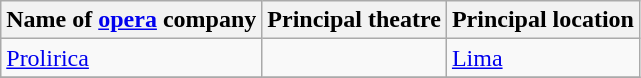<table class="wikitable">
<tr>
<th>Name of <a href='#'>opera</a> company</th>
<th>Principal theatre</th>
<th>Principal location</th>
</tr>
<tr>
<td><a href='#'>Prolirica</a></td>
<td></td>
<td><a href='#'>Lima</a></td>
</tr>
<tr>
</tr>
</table>
